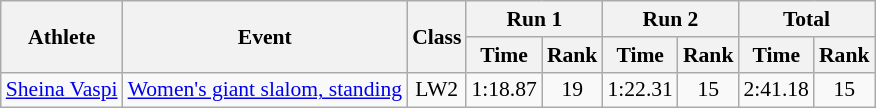<table class="wikitable" style="font-size:90%; text-align:center">
<tr>
<th rowspan=2>Athlete</th>
<th rowspan=2>Event</th>
<th rowspan=2>Class</th>
<th colspan=2>Run 1</th>
<th colspan=2>Run 2</th>
<th colspan=2>Total</th>
</tr>
<tr>
<th>Time</th>
<th>Rank</th>
<th>Time</th>
<th>Rank</th>
<th>Time</th>
<th>Rank</th>
</tr>
<tr>
<td align=left><a href='#'>Sheina Vaspi</a></td>
<td align=left><a href='#'>Women's giant slalom, standing</a></td>
<td rowspan=2>LW2</td>
<td>1:18.87</td>
<td>19</td>
<td>1:22.31</td>
<td>15</td>
<td>2:41.18</td>
<td>15</td>
</tr>
</table>
